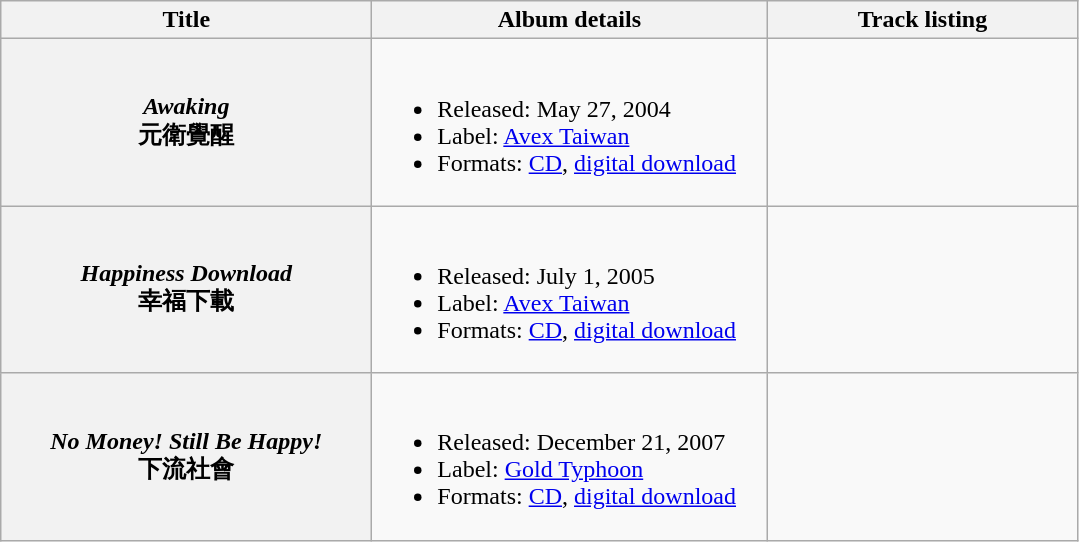<table class="wikitable plainrowheaders" style="text-align:center;">
<tr>
<th style="width:15em;">Title</th>
<th style="width:16em;">Album details</th>
<th style="width:200px;">Track listing</th>
</tr>
<tr>
<th scope="row"><em>Awaking</em> <br>元衛覺醒</th>
<td align="left"><br><ul><li>Released: May 27, 2004</li><li>Label: <a href='#'>Avex Taiwan</a></li><li>Formats: <a href='#'>CD</a>, <a href='#'>digital download</a></li></ul></td>
<td align="center"></td>
</tr>
<tr>
<th scope="row"><em>Happiness Download</em> <br>幸福下載</th>
<td align="left"><br><ul><li>Released: July 1, 2005</li><li>Label: <a href='#'>Avex Taiwan</a></li><li>Formats: <a href='#'>CD</a>, <a href='#'>digital download</a></li></ul></td>
<td align="center"></td>
</tr>
<tr>
<th scope="row"><em>No Money! Still Be Happy!</em> <br>下流社會</th>
<td align="left"><br><ul><li>Released: December 21, 2007</li><li>Label: <a href='#'>Gold Typhoon</a></li><li>Formats: <a href='#'>CD</a>, <a href='#'>digital download</a></li></ul></td>
<td align="center"></td>
</tr>
</table>
